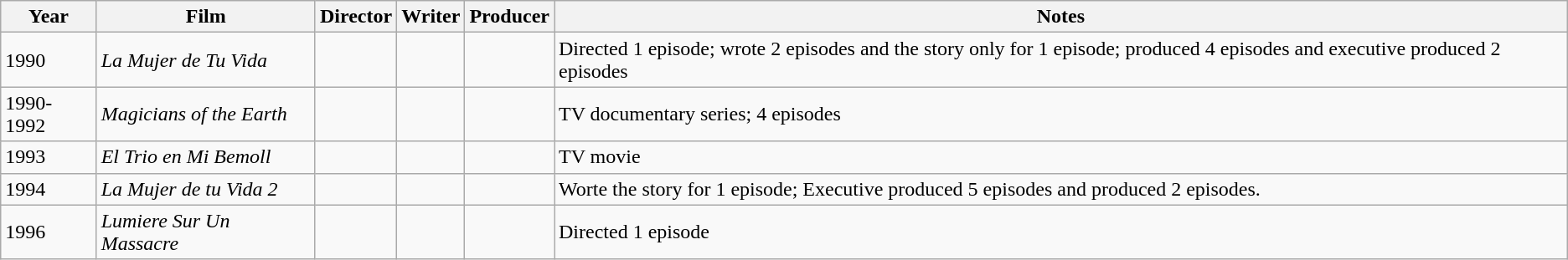<table class="wikitable sortable">
<tr>
<th>Year</th>
<th>Film</th>
<th>Director</th>
<th>Writer</th>
<th>Producer</th>
<th>Notes</th>
</tr>
<tr>
<td>1990</td>
<td><em>La Mujer de Tu Vida</em></td>
<td></td>
<td></td>
<td></td>
<td>Directed 1 episode; wrote 2 episodes and the story only for 1 episode; produced 4 episodes and executive produced 2 episodes</td>
</tr>
<tr>
<td>1990-1992</td>
<td><em>Magicians of the Earth</em></td>
<td></td>
<td></td>
<td></td>
<td>TV documentary series; 4 episodes</td>
</tr>
<tr>
<td>1993</td>
<td><em>El Trio en Mi Bemoll</em></td>
<td></td>
<td></td>
<td></td>
<td>TV movie</td>
</tr>
<tr>
<td>1994</td>
<td><em>La Mujer de tu Vida 2</em></td>
<td></td>
<td></td>
<td></td>
<td>Worte the story for 1 episode; Executive produced 5 episodes and produced 2 episodes.</td>
</tr>
<tr>
<td>1996</td>
<td><em>Lumiere Sur Un Massacre</em></td>
<td></td>
<td></td>
<td></td>
<td>Directed 1 episode</td>
</tr>
</table>
